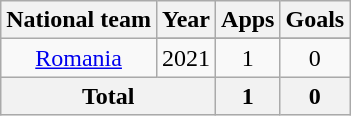<table class="wikitable" style="text-align:center">
<tr>
<th>National team</th>
<th>Year</th>
<th>Apps</th>
<th>Goals</th>
</tr>
<tr>
<td rowspan="2"><a href='#'>Romania</a></td>
</tr>
<tr>
<td>2021</td>
<td>1</td>
<td>0</td>
</tr>
<tr>
<th colspan="2">Total</th>
<th>1</th>
<th>0</th>
</tr>
</table>
